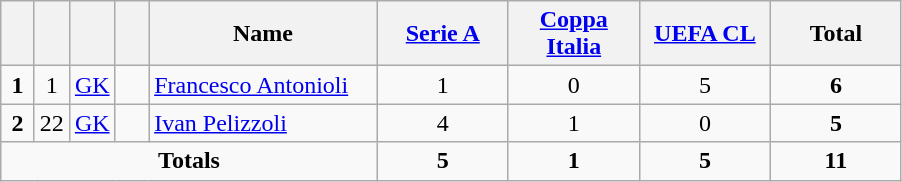<table class="wikitable" style="text-align:center">
<tr>
<th width=15></th>
<th width=15></th>
<th width=15></th>
<th width=15></th>
<th width=145>Name</th>
<th width=80><a href='#'>Serie A</a></th>
<th width=80><a href='#'>Coppa Italia</a></th>
<th width=80><a href='#'>UEFA CL</a></th>
<th width=80>Total</th>
</tr>
<tr>
<td><strong>1</strong></td>
<td>1</td>
<td><a href='#'>GK</a></td>
<td></td>
<td align=left><a href='#'>Francesco Antonioli</a></td>
<td>1</td>
<td>0</td>
<td>5</td>
<td><strong>6</strong></td>
</tr>
<tr>
<td><strong>2</strong></td>
<td>22</td>
<td><a href='#'>GK</a></td>
<td></td>
<td align=left><a href='#'>Ivan Pelizzoli</a></td>
<td>4</td>
<td>1</td>
<td>0</td>
<td><strong>5</strong></td>
</tr>
<tr>
<td colspan=5><strong>Totals</strong></td>
<td><strong>5</strong></td>
<td><strong>1</strong></td>
<td><strong>5</strong></td>
<td><strong>11</strong></td>
</tr>
</table>
